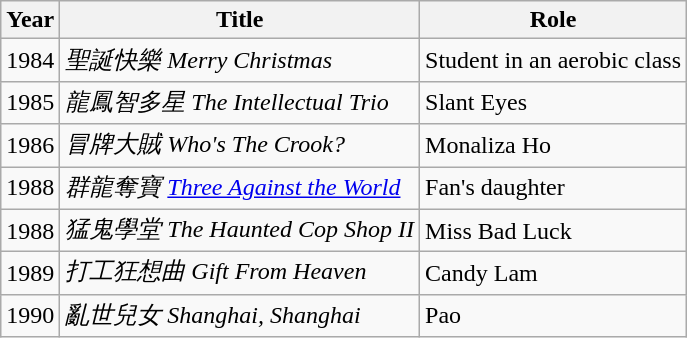<table class="wikitable">
<tr>
<th>Year</th>
<th>Title</th>
<th>Role</th>
</tr>
<tr>
<td>1984</td>
<td><em>聖誕快樂 Merry Christmas</em></td>
<td>Student in an aerobic class</td>
</tr>
<tr>
<td>1985</td>
<td><em>龍鳳智多星 The Intellectual Trio</em></td>
<td>Slant Eyes</td>
</tr>
<tr>
<td>1986</td>
<td><em>冒牌大賊 Who's The Crook?</em></td>
<td>Monaliza Ho</td>
</tr>
<tr>
<td>1988</td>
<td><em>群龍奪寶 <a href='#'>Three Against the World</a></em></td>
<td>Fan's daughter</td>
</tr>
<tr>
<td>1988</td>
<td><em>猛鬼學堂 The Haunted Cop Shop II</em></td>
<td>Miss Bad Luck</td>
</tr>
<tr>
<td>1989</td>
<td><em>打工狂想曲 Gift From Heaven</em></td>
<td>Candy Lam</td>
</tr>
<tr>
<td>1990</td>
<td><em>亂世兒女 Shanghai, Shanghai</em></td>
<td>Pao</td>
</tr>
</table>
